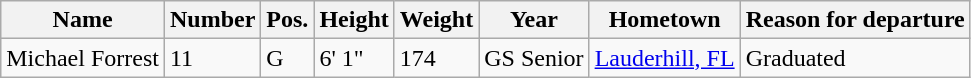<table class="wikitable sortable" border="1">
<tr>
<th>Name</th>
<th>Number</th>
<th>Pos.</th>
<th>Height</th>
<th>Weight</th>
<th>Year</th>
<th>Hometown</th>
<th class="unsortable">Reason for departure</th>
</tr>
<tr>
<td>Michael Forrest</td>
<td>11</td>
<td>G</td>
<td>6' 1"</td>
<td>174</td>
<td>GS Senior</td>
<td><a href='#'>Lauderhill, FL</a></td>
<td>Graduated</td>
</tr>
</table>
